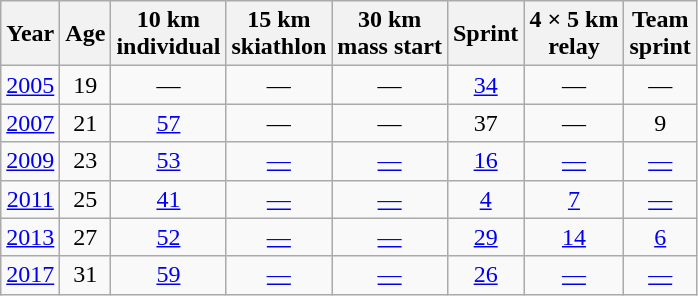<table class="wikitable" style="text-align: center;">
<tr>
<th scope="col">Year</th>
<th scope="col">Age</th>
<th scope="col">10 km<br>individual</th>
<th scope="col">15 km<br>skiathlon</th>
<th scope="col">30 km<br>mass start</th>
<th scope="col">Sprint</th>
<th scope="col">4 × 5 km<br>relay</th>
<th scope="col">Team<br>sprint</th>
</tr>
<tr>
<td><a href='#'>2005</a></td>
<td>19</td>
<td>—</td>
<td>—</td>
<td>—</td>
<td><a href='#'>34</a></td>
<td>—</td>
<td>—</td>
</tr>
<tr>
<td><a href='#'>2007</a></td>
<td>21</td>
<td><a href='#'>57</a></td>
<td>—</td>
<td>—</td>
<td>37</td>
<td>—</td>
<td>9</td>
</tr>
<tr>
<td><a href='#'>2009</a></td>
<td>23</td>
<td><a href='#'>53</a></td>
<td><a href='#'>—</a></td>
<td><a href='#'>—</a></td>
<td><a href='#'>16</a></td>
<td><a href='#'>—</a></td>
<td><a href='#'>—</a></td>
</tr>
<tr>
<td><a href='#'>2011</a></td>
<td>25</td>
<td><a href='#'>41</a></td>
<td><a href='#'>—</a></td>
<td><a href='#'>—</a></td>
<td><a href='#'>4</a></td>
<td><a href='#'>7</a></td>
<td><a href='#'>—</a></td>
</tr>
<tr>
<td><a href='#'>2013</a></td>
<td>27</td>
<td><a href='#'>52</a></td>
<td><a href='#'>—</a></td>
<td><a href='#'>—</a></td>
<td><a href='#'>29</a></td>
<td><a href='#'>14</a></td>
<td><a href='#'>6</a></td>
</tr>
<tr>
<td><a href='#'>2017</a></td>
<td>31</td>
<td><a href='#'>59</a></td>
<td><a href='#'>—</a></td>
<td><a href='#'>—</a></td>
<td><a href='#'>26</a></td>
<td><a href='#'>—</a></td>
<td><a href='#'>—</a></td>
</tr>
</table>
